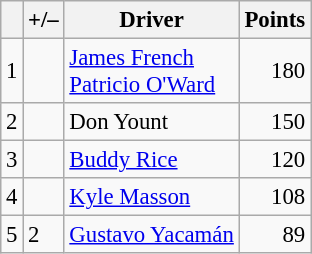<table class="wikitable" style="font-size: 95%;">
<tr>
<th scope="col"></th>
<th scope="col">+/–</th>
<th scope="col">Driver</th>
<th scope="col">Points</th>
</tr>
<tr>
<td align=center>1</td>
<td align="left"></td>
<td> <a href='#'>James French</a><br> <a href='#'>Patricio O'Ward</a></td>
<td align=right>180</td>
</tr>
<tr>
<td align=center>2</td>
<td align="left"></td>
<td> Don Yount</td>
<td align=right>150</td>
</tr>
<tr>
<td align=center>3</td>
<td align="left"></td>
<td> <a href='#'>Buddy Rice</a></td>
<td align=right>120</td>
</tr>
<tr>
<td align=center>4</td>
<td align="left"></td>
<td> <a href='#'>Kyle Masson</a></td>
<td align=right>108</td>
</tr>
<tr>
<td align=center>5</td>
<td align="left"> 2</td>
<td> <a href='#'>Gustavo Yacamán</a></td>
<td align=right>89</td>
</tr>
</table>
